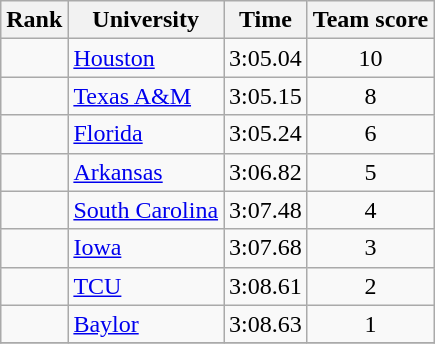<table class="wikitable sortable" style="text-align:center">
<tr>
<th>Rank</th>
<th>University</th>
<th>Time</th>
<th>Team score</th>
</tr>
<tr>
<td></td>
<td align=left><a href='#'>Houston</a></td>
<td>3:05.04</td>
<td>10</td>
</tr>
<tr>
<td></td>
<td align=left><a href='#'>Texas A&M</a></td>
<td>3:05.15</td>
<td>8</td>
</tr>
<tr>
<td></td>
<td align=left><a href='#'>Florida</a></td>
<td>3:05.24</td>
<td>6</td>
</tr>
<tr>
<td></td>
<td align=left><a href='#'>Arkansas</a></td>
<td>3:06.82</td>
<td>5</td>
</tr>
<tr>
<td></td>
<td align=left><a href='#'>South Carolina</a></td>
<td>3:07.48</td>
<td>4</td>
</tr>
<tr>
<td></td>
<td align=left><a href='#'>Iowa</a></td>
<td>3:07.68</td>
<td>3</td>
</tr>
<tr>
<td></td>
<td align=left><a href='#'>TCU</a></td>
<td>3:08.61</td>
<td>2</td>
</tr>
<tr>
<td></td>
<td align=left><a href='#'>Baylor</a></td>
<td>3:08.63</td>
<td>1</td>
</tr>
<tr>
</tr>
</table>
